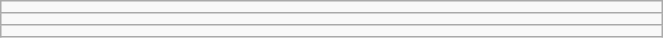<table class="wikitable" style=" text-align:center; font-size:110%;" width="35%">
<tr>
<td></td>
</tr>
<tr>
<td></td>
</tr>
<tr>
<td></td>
</tr>
</table>
